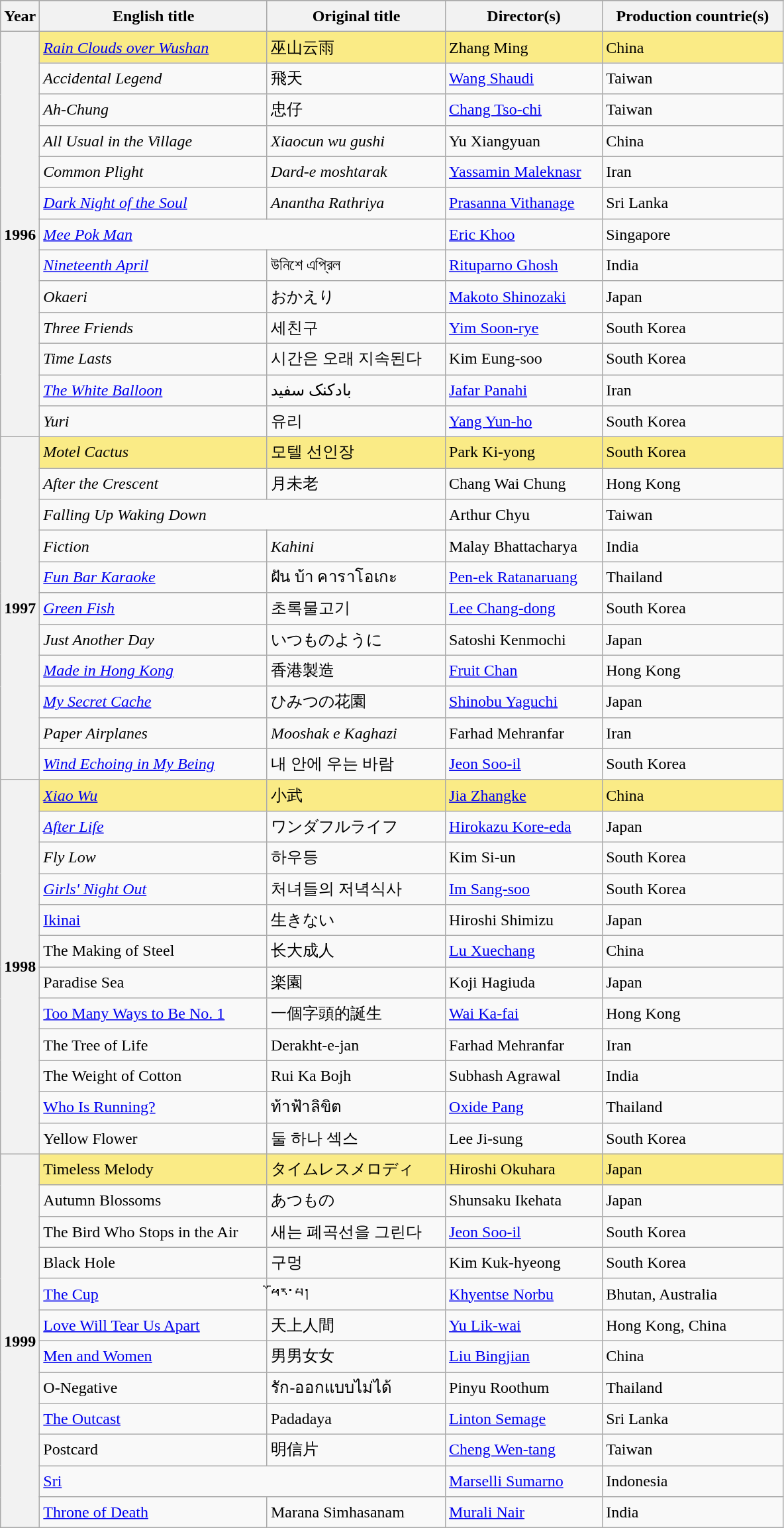<table class="wikitable plainrowheaders" style="font-size:1.00em; line-height:1.5em;">
<tr bgcolor="#bebebe">
</tr>
<tr bgcolor="#bebebe">
<th width="5%">Year</th>
<th>English title</th>
<th>Original title</th>
<th>Director(s)</th>
<th>Production countrie(s)</th>
</tr>
<tr>
<th scope="row" rowspan="13" align="center">1996</th>
<td bgcolor="FAEB86"><em><a href='#'>Rain Clouds over Wushan</a></em></td>
<td bgcolor="FAEB86">巫山云雨</td>
<td bgcolor="FAEB86">Zhang Ming</td>
<td bgcolor="FAEB86">China</td>
</tr>
<tr>
<td><em>Accidental Legend</em></td>
<td>飛天</td>
<td><a href='#'>Wang Shaudi</a></td>
<td>Taiwan</td>
</tr>
<tr>
<td><em>Ah-Chung</em></td>
<td>忠仔</td>
<td><a href='#'>Chang Tso-chi</a></td>
<td>Taiwan</td>
</tr>
<tr>
<td><em>All Usual in the Village</em></td>
<td><em>Xiaocun wu gushi</em></td>
<td>Yu Xiangyuan</td>
<td>China</td>
</tr>
<tr>
<td><em>Common Plight</em></td>
<td><em>Dard-e moshtarak</em></td>
<td><a href='#'>Yassamin Maleknasr</a></td>
<td>Iran</td>
</tr>
<tr>
<td><em><a href='#'>Dark Night of the Soul</a></em></td>
<td><em>Anantha Rathriya</em></td>
<td><a href='#'>Prasanna Vithanage</a></td>
<td>Sri Lanka</td>
</tr>
<tr>
<td colspan="2"><em><a href='#'>Mee Pok Man</a></em></td>
<td><a href='#'>Eric Khoo</a></td>
<td>Singapore</td>
</tr>
<tr>
<td><em><a href='#'>Nineteenth April</a></em></td>
<td>উনিশে এপ্রিল</td>
<td><a href='#'>Rituparno Ghosh</a></td>
<td>India</td>
</tr>
<tr>
<td><em>Okaeri</em></td>
<td>おかえり</td>
<td><a href='#'>Makoto Shinozaki</a></td>
<td>Japan</td>
</tr>
<tr>
<td><em>Three Friends</em></td>
<td>세친구</td>
<td><a href='#'>Yim Soon-rye</a></td>
<td>South Korea</td>
</tr>
<tr>
<td><em>Time Lasts</em></td>
<td>시간은 오래 지속된다</td>
<td>Kim Eung-soo</td>
<td>South Korea</td>
</tr>
<tr>
<td><em><a href='#'>The White Balloon</a></em></td>
<td>بادکنک سفید</td>
<td><a href='#'>Jafar Panahi</a></td>
<td>Iran</td>
</tr>
<tr>
<td><em>Yuri</em></td>
<td>유리</td>
<td><a href='#'>Yang Yun-ho</a></td>
<td>South Korea</td>
</tr>
<tr>
<th scope="row" rowspan="11" align="center">1997</th>
<td bgcolor="FAEB86"><em>Motel Cactus</em></td>
<td bgcolor="FAEB86">모텔 선인장</td>
<td bgcolor="FAEB86">Park Ki-yong</td>
<td bgcolor="FAEB86">South Korea</td>
</tr>
<tr>
<td><em>After the Crescent</em></td>
<td>月未老</td>
<td>Chang Wai Chung</td>
<td>Hong Kong</td>
</tr>
<tr>
<td colspan="2"><em>Falling Up Waking Down</em></td>
<td>Arthur Chyu</td>
<td>Taiwan</td>
</tr>
<tr>
<td><em>Fiction</em></td>
<td><em>Kahini</em></td>
<td>Malay Bhattacharya</td>
<td>India</td>
</tr>
<tr>
<td><em><a href='#'>Fun Bar Karaoke</a></em></td>
<td>ฝัน บ้า คาราโอเกะ</td>
<td><a href='#'>Pen-ek Ratanaruang</a></td>
<td>Thailand</td>
</tr>
<tr>
<td><em><a href='#'>Green Fish</a></em></td>
<td>초록물고기</td>
<td><a href='#'>Lee Chang-dong</a></td>
<td>South Korea</td>
</tr>
<tr>
<td><em>Just Another Day</em></td>
<td>いつものように</td>
<td>Satoshi Kenmochi</td>
<td>Japan</td>
</tr>
<tr>
<td><em><a href='#'>Made in Hong Kong</a></em></td>
<td>香港製造</td>
<td><a href='#'>Fruit Chan</a></td>
<td>Hong Kong</td>
</tr>
<tr>
<td><em><a href='#'>My Secret Cache</a></em></td>
<td>ひみつの花園</td>
<td><a href='#'>Shinobu Yaguchi</a></td>
<td>Japan</td>
</tr>
<tr>
<td><em>Paper Airplanes</em></td>
<td><em>Mooshak e Kaghazi</em></td>
<td>Farhad Mehranfar</td>
<td>Iran</td>
</tr>
<tr>
<td><em><a href='#'>Wind Echoing in My Being</a></em></td>
<td>내 안에 우는 바람</td>
<td><a href='#'>Jeon Soo-il</a></td>
<td>South Korea</td>
</tr>
<tr>
<th scope="row" rowspan="12" align="center">1998</th>
<td bgcolor="FAEB86"><em><a href='#'>Xiao Wu</a></em></td>
<td bgcolor="FAEB86">小武</td>
<td bgcolor="FAEB86"><a href='#'>Jia Zhangke</a></td>
<td bgcolor="FAEB86">China</td>
</tr>
<tr>
<td><em><a href='#'>After Life</a></em></td>
<td>ワンダフルライフ</td>
<td><a href='#'>Hirokazu Kore-eda</a></td>
<td>Japan</td>
</tr>
<tr>
<td><em>Fly Low</em></td>
<td>하우등</td>
<td>Kim Si-un</td>
<td>South Korea</td>
</tr>
<tr>
<td><em><a href='#'>Girls' Night Out</a></td>
<td>처녀들의 저녁식사</td>
<td><a href='#'>Im Sang-soo</a></td>
<td>South Korea</td>
</tr>
<tr>
<td></em><a href='#'>Ikinai</a><em></td>
<td>生きない</td>
<td>Hiroshi Shimizu</td>
<td>Japan</td>
</tr>
<tr>
<td></em>The Making of Steel<em></td>
<td>长大成人</td>
<td><a href='#'>Lu Xuechang</a></td>
<td>China</td>
</tr>
<tr>
<td></em>Paradise Sea<em></td>
<td>楽園</td>
<td>Koji Hagiuda</td>
<td>Japan</td>
</tr>
<tr>
<td></em><a href='#'>Too Many Ways to Be No. 1</a><em></td>
<td>一個字頭的誕生</td>
<td><a href='#'>Wai Ka-fai</a></td>
<td>Hong Kong</td>
</tr>
<tr>
<td></em>The Tree of Life<em></td>
<td></em>Derakht-e-jan<em></td>
<td>Farhad Mehranfar</td>
<td>Iran</td>
</tr>
<tr>
<td></em>The Weight of Cotton<em></td>
<td></em>Rui Ka Bojh<em></td>
<td>Subhash Agrawal</td>
<td>India</td>
</tr>
<tr>
<td></em><a href='#'>Who Is Running?</a><em></td>
<td>ท้าฟ้าลิขิต</td>
<td><a href='#'>Oxide Pang</a></td>
<td>Thailand</td>
</tr>
<tr>
<td></em>Yellow Flower<em></td>
<td>둘 하나 섹스</td>
<td>Lee Ji-sung</td>
<td>South Korea</td>
</tr>
<tr>
<th scope="row" rowspan="12" align="center">1999</th>
<td bgcolor="FAEB86"></em>Timeless Melody<em></td>
<td bgcolor="FAEB86">タイムレスメロディ</td>
<td bgcolor="FAEB86">Hiroshi Okuhara</td>
<td bgcolor="FAEB86">Japan</td>
</tr>
<tr>
<td></em>Autumn Blossoms<em></td>
<td>あつもの</td>
<td>Shunsaku Ikehata</td>
<td>Japan</td>
</tr>
<tr>
<td></em>The Bird Who Stops in the Air<em></td>
<td>새는 폐곡선을 그린다</td>
<td><a href='#'>Jeon Soo-il</a></td>
<td>South Korea</td>
</tr>
<tr>
<td></em>Black Hole<em></td>
<td>구멍</td>
<td>Kim Kuk-hyeong</td>
<td>South Korea</td>
</tr>
<tr>
<td></em><a href='#'>The Cup</a><em></td>
<td>ཕོར་པ།</td>
<td><a href='#'>Khyentse Norbu</a></td>
<td>Bhutan, Australia</td>
</tr>
<tr>
<td></em><a href='#'>Love Will Tear Us Apart</a><em></td>
<td>天上人間</td>
<td><a href='#'>Yu Lik-wai</a></td>
<td>Hong Kong, China</td>
</tr>
<tr>
<td></em><a href='#'>Men and Women</a><em></td>
<td>男男女女</td>
<td><a href='#'>Liu Bingjian</a></td>
<td>China</td>
</tr>
<tr>
<td></em>O-Negative<em></td>
<td>รัก-ออกแบบไม่ได้</td>
<td>Pinyu Roothum</td>
<td>Thailand</td>
</tr>
<tr>
<td></em><a href='#'>The Outcast</a><em></td>
<td></em>Padadaya<em></td>
<td><a href='#'>Linton Semage</a></td>
<td>Sri Lanka</td>
</tr>
<tr>
<td></em>Postcard<em></td>
<td>明信片</td>
<td><a href='#'>Cheng Wen-tang</a></td>
<td>Taiwan</td>
</tr>
<tr>
<td colspan="2"></em><a href='#'>Sri</a><em></td>
<td><a href='#'>Marselli Sumarno</a></td>
<td>Indonesia</td>
</tr>
<tr>
<td></em><a href='#'>Throne of Death</a><em></td>
<td></em>Marana Simhasanam<em></td>
<td><a href='#'>Murali Nair</a></td>
<td>India</td>
</tr>
</table>
